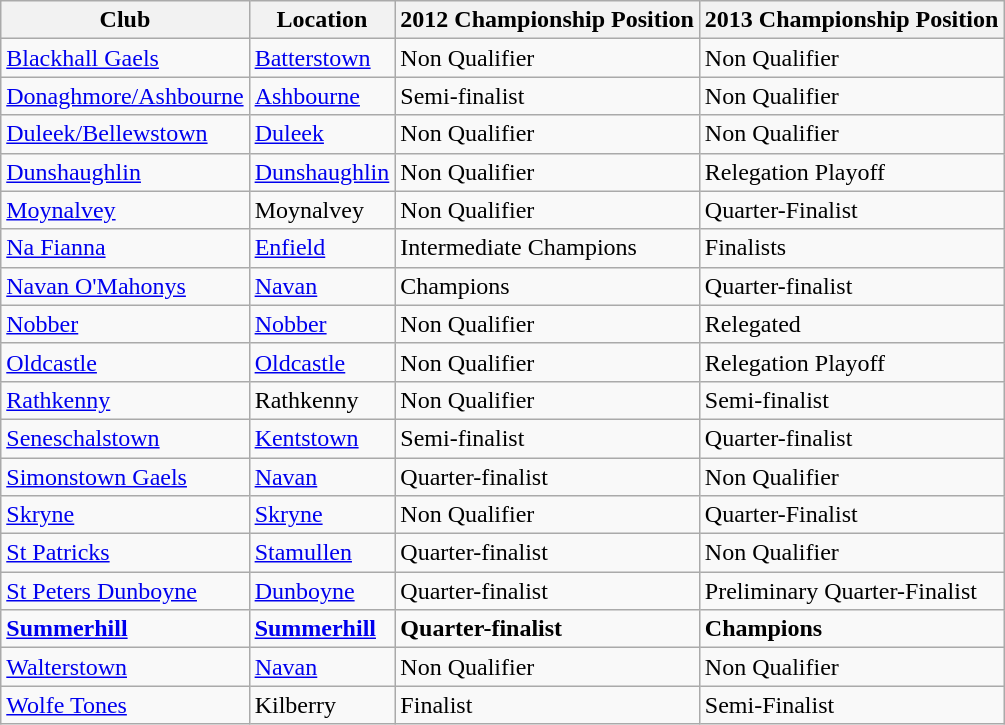<table class="wikitable sortable">
<tr>
<th>Club</th>
<th>Location</th>
<th>2012 Championship Position</th>
<th>2013 Championship Position</th>
</tr>
<tr>
<td><a href='#'>Blackhall Gaels</a></td>
<td><a href='#'>Batterstown</a></td>
<td>Non Qualifier</td>
<td>Non Qualifier</td>
</tr>
<tr>
<td><a href='#'>Donaghmore/Ashbourne</a></td>
<td><a href='#'>Ashbourne</a></td>
<td>Semi-finalist</td>
<td>Non Qualifier</td>
</tr>
<tr>
<td><a href='#'>Duleek/Bellewstown</a></td>
<td><a href='#'>Duleek</a></td>
<td>Non Qualifier</td>
<td>Non Qualifier</td>
</tr>
<tr>
<td><a href='#'>Dunshaughlin</a></td>
<td><a href='#'>Dunshaughlin</a></td>
<td>Non Qualifier</td>
<td>Relegation Playoff</td>
</tr>
<tr>
<td><a href='#'>Moynalvey</a></td>
<td>Moynalvey</td>
<td>Non Qualifier</td>
<td>Quarter-Finalist</td>
</tr>
<tr>
<td><a href='#'>Na Fianna</a></td>
<td><a href='#'>Enfield</a></td>
<td>Intermediate Champions</td>
<td>Finalists</td>
</tr>
<tr>
<td><a href='#'>Navan O'Mahonys</a></td>
<td><a href='#'>Navan</a></td>
<td>Champions</td>
<td>Quarter-finalist</td>
</tr>
<tr>
<td><a href='#'>Nobber</a></td>
<td><a href='#'>Nobber</a></td>
<td>Non Qualifier</td>
<td>Relegated</td>
</tr>
<tr>
<td><a href='#'>Oldcastle</a></td>
<td><a href='#'>Oldcastle</a></td>
<td>Non Qualifier</td>
<td>Relegation Playoff</td>
</tr>
<tr>
<td><a href='#'>Rathkenny</a></td>
<td>Rathkenny</td>
<td>Non Qualifier</td>
<td>Semi-finalist</td>
</tr>
<tr>
<td><a href='#'>Seneschalstown</a></td>
<td><a href='#'>Kentstown</a></td>
<td>Semi-finalist</td>
<td>Quarter-finalist</td>
</tr>
<tr>
<td><a href='#'>Simonstown Gaels</a></td>
<td><a href='#'>Navan</a></td>
<td>Quarter-finalist</td>
<td>Non Qualifier</td>
</tr>
<tr>
<td><a href='#'>Skryne</a></td>
<td><a href='#'>Skryne</a></td>
<td>Non Qualifier</td>
<td>Quarter-Finalist</td>
</tr>
<tr>
<td><a href='#'>St Patricks</a></td>
<td><a href='#'>Stamullen</a></td>
<td>Quarter-finalist</td>
<td>Non Qualifier</td>
</tr>
<tr>
<td><a href='#'>St Peters Dunboyne</a></td>
<td><a href='#'>Dunboyne</a></td>
<td>Quarter-finalist</td>
<td>Preliminary Quarter-Finalist</td>
</tr>
<tr>
<td><strong><a href='#'>Summerhill</a></strong></td>
<td><strong><a href='#'>Summerhill</a></strong></td>
<td><strong>Quarter-finalist</strong></td>
<td><strong>Champions</strong></td>
</tr>
<tr>
<td><a href='#'>Walterstown</a></td>
<td><a href='#'>Navan</a></td>
<td>Non Qualifier</td>
<td>Non Qualifier</td>
</tr>
<tr>
<td><a href='#'>Wolfe Tones</a></td>
<td>Kilberry</td>
<td>Finalist</td>
<td>Semi-Finalist</td>
</tr>
</table>
